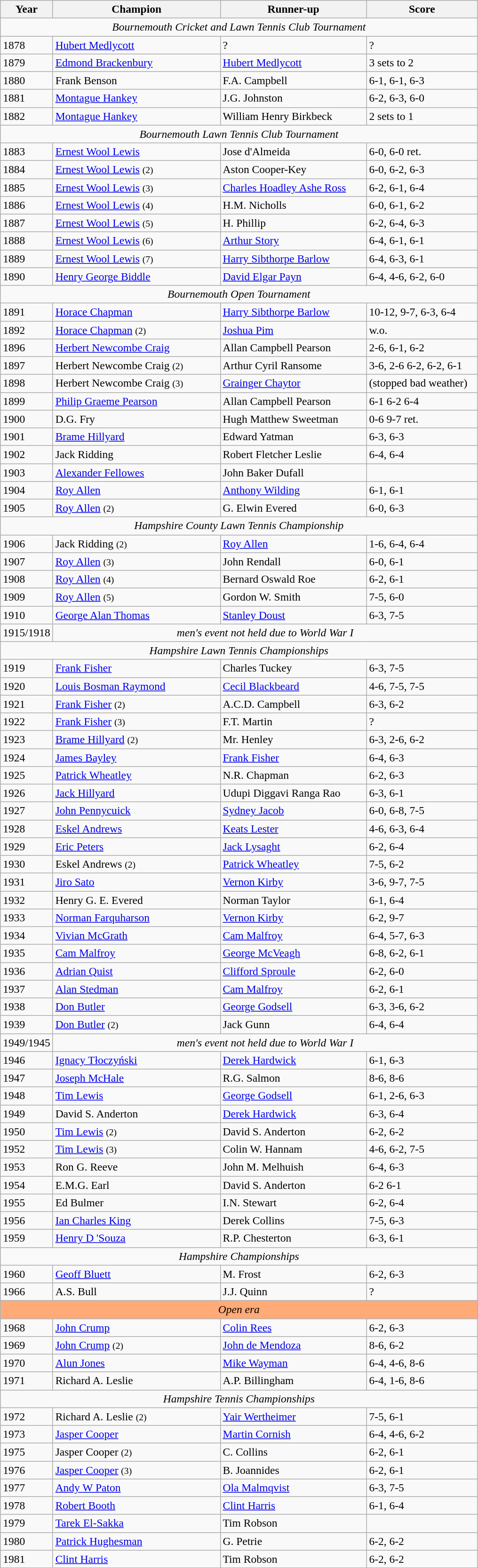<table class=wikitable style=font-size:98%>
<tr>
<th>Year</th>
<th width="230">Champion</th>
<th width="200">Runner-up</th>
<th width="150">Score</th>
</tr>
<tr>
<td colspan=4 align=center><em>Bournemouth Cricket and Lawn Tennis Club Tournament </em></td>
</tr>
<tr>
<td>1878</td>
<td> <a href='#'>Hubert Medlycott</a></td>
<td>?</td>
<td>?</td>
</tr>
<tr>
<td>1879</td>
<td> <a href='#'>Edmond Brackenbury</a></td>
<td> <a href='#'>Hubert Medlycott</a></td>
<td>3 sets to 2</td>
</tr>
<tr>
<td>1880</td>
<td> Frank Benson</td>
<td> F.A. Campbell</td>
<td>6-1, 6-1, 6-3</td>
</tr>
<tr>
<td>1881</td>
<td> <a href='#'>Montague Hankey</a></td>
<td> J.G. Johnston</td>
<td>6-2, 6-3, 6-0</td>
</tr>
<tr>
<td>1882</td>
<td> <a href='#'>Montague Hankey</a></td>
<td> William Henry Birkbeck</td>
<td>2 sets to 1</td>
</tr>
<tr>
<td colspan=4 align=center><em>Bournemouth Lawn Tennis Club Tournament</em></td>
</tr>
<tr>
<td>1883</td>
<td> <a href='#'>Ernest Wool Lewis</a></td>
<td> Jose d'Almeida</td>
<td>6-0, 6-0 ret.</td>
</tr>
<tr>
<td>1884</td>
<td> <a href='#'>Ernest Wool Lewis</a> <small>(2)</small></td>
<td> Aston Cooper-Key</td>
<td>6-0, 6-2, 6-3</td>
</tr>
<tr>
<td>1885</td>
<td> <a href='#'>Ernest Wool Lewis</a> <small>(3)</small></td>
<td> <a href='#'>Charles Hoadley Ashe Ross</a></td>
<td>6-2, 6-1, 6-4</td>
</tr>
<tr>
<td>1886</td>
<td> <a href='#'>Ernest Wool Lewis</a> <small>(4)</small></td>
<td> H.M. Nicholls</td>
<td>6-0, 6-1, 6-2</td>
</tr>
<tr>
<td>1887</td>
<td> <a href='#'>Ernest Wool Lewis</a> <small>(5)</small></td>
<td> H. Phillip</td>
<td>6-2, 6-4, 6-3</td>
</tr>
<tr>
<td>1888</td>
<td> <a href='#'>Ernest Wool Lewis</a> <small>(6)</small></td>
<td> <a href='#'>Arthur Story</a></td>
<td>6-4, 6-1, 6-1</td>
</tr>
<tr>
<td>1889</td>
<td> <a href='#'>Ernest Wool Lewis</a> <small>(7)</small></td>
<td> <a href='#'>Harry Sibthorpe Barlow</a></td>
<td>6-4, 6-3, 6-1</td>
</tr>
<tr>
<td>1890</td>
<td> <a href='#'>Henry George Biddle</a></td>
<td> <a href='#'>David Elgar Payn</a></td>
<td>6-4, 4-6, 6-2, 6-0</td>
</tr>
<tr>
<td colspan=4 align=center><em>Bournemouth Open Tournament </em></td>
</tr>
<tr>
<td>1891</td>
<td> <a href='#'>Horace Chapman</a></td>
<td> <a href='#'>Harry Sibthorpe Barlow</a></td>
<td>10-12, 9-7, 6-3, 6-4</td>
</tr>
<tr>
<td>1892</td>
<td> <a href='#'>Horace Chapman</a> <small>(2)</small></td>
<td> <a href='#'>Joshua Pim</a></td>
<td>w.o.</td>
</tr>
<tr>
<td>1896</td>
<td> <a href='#'>Herbert Newcombe Craig</a></td>
<td> Allan Campbell Pearson</td>
<td>2-6, 6-1, 6-2</td>
</tr>
<tr>
<td>1897</td>
<td> Herbert Newcombe Craig <small>(2)</small></td>
<td> Arthur Cyril Ransome</td>
<td>3-6, 2-6 6-2, 6-2, 6-1</td>
</tr>
<tr>
<td>1898</td>
<td> Herbert Newcombe Craig <small>(3)</small></td>
<td> <a href='#'>Grainger Chaytor</a></td>
<td>(stopped bad weather)</td>
</tr>
<tr>
<td>1899</td>
<td> <a href='#'>Philip Graeme Pearson</a></td>
<td> Allan Campbell Pearson</td>
<td>6-1 6-2 6-4</td>
</tr>
<tr>
<td>1900</td>
<td> D.G. Fry</td>
<td> Hugh Matthew Sweetman</td>
<td>0-6 9-7 ret.</td>
</tr>
<tr>
<td>1901</td>
<td> <a href='#'>Brame Hillyard</a></td>
<td> Edward Yatman</td>
<td>6-3, 6-3</td>
</tr>
<tr>
<td>1902</td>
<td> Jack Ridding</td>
<td> Robert Fletcher Leslie</td>
<td>6-4, 6-4</td>
</tr>
<tr>
<td>1903</td>
<td> <a href='#'>Alexander Fellowes</a></td>
<td> John Baker Dufall</td>
<td></td>
</tr>
<tr>
<td>1904</td>
<td> <a href='#'>Roy Allen</a></td>
<td> <a href='#'>Anthony Wilding</a></td>
<td>6-1, 6-1</td>
</tr>
<tr>
<td>1905</td>
<td> <a href='#'>Roy Allen</a> <small>(2)</small></td>
<td> G. Elwin Evered</td>
<td>6-0, 6-3</td>
</tr>
<tr>
<td colspan=4 align=center><em>Hampshire County Lawn Tennis Championship</em></td>
</tr>
<tr>
<td>1906</td>
<td> Jack Ridding <small>(2)</small></td>
<td> <a href='#'>Roy Allen</a></td>
<td>1-6, 6-4, 6-4</td>
</tr>
<tr>
<td>1907</td>
<td> <a href='#'>Roy Allen</a> <small>(3)</small></td>
<td> John Rendall</td>
<td>6-0, 6-1</td>
</tr>
<tr>
<td>1908</td>
<td> <a href='#'>Roy Allen</a> <small>(4)</small></td>
<td> Bernard Oswald Roe</td>
<td>6-2, 6-1</td>
</tr>
<tr>
<td>1909</td>
<td> <a href='#'>Roy Allen</a> <small>(5)</small></td>
<td> Gordon W. Smith</td>
<td>7-5, 6-0</td>
</tr>
<tr>
<td>1910</td>
<td> <a href='#'>George Alan Thomas</a></td>
<td> <a href='#'>Stanley Doust</a></td>
<td>6-3, 7-5</td>
</tr>
<tr>
<td>1915/1918</td>
<td colspan=3 align=center><em>men's event not held due to World War I</em></td>
</tr>
<tr>
<td colspan=4 align=center><em>Hampshire Lawn Tennis Championships </em></td>
</tr>
<tr>
<td>1919</td>
<td> <a href='#'>Frank Fisher</a></td>
<td> Charles Tuckey</td>
<td>6-3, 7-5</td>
</tr>
<tr>
<td>1920</td>
<td> <a href='#'>Louis Bosman Raymond</a></td>
<td> <a href='#'>Cecil Blackbeard</a></td>
<td>4-6, 7-5, 7-5</td>
</tr>
<tr>
<td>1921</td>
<td> <a href='#'>Frank Fisher</a> <small>(2)</small></td>
<td> A.C.D. Campbell</td>
<td>6-3, 6-2</td>
</tr>
<tr>
<td>1922</td>
<td> <a href='#'>Frank Fisher</a> <small>(3)</small></td>
<td> F.T. Martin</td>
<td>?</td>
</tr>
<tr>
<td>1923</td>
<td> <a href='#'>Brame Hillyard</a> <small>(2)</small></td>
<td> Mr. Henley</td>
<td>6-3, 2-6, 6-2</td>
</tr>
<tr>
<td>1924</td>
<td> <a href='#'>James Bayley</a></td>
<td> <a href='#'>Frank Fisher</a></td>
<td>6-4, 6-3</td>
</tr>
<tr>
<td>1925</td>
<td> <a href='#'>Patrick Wheatley</a></td>
<td> N.R. Chapman</td>
<td>6-2, 6-3</td>
</tr>
<tr>
<td>1926</td>
<td> <a href='#'>Jack Hillyard</a></td>
<td> Udupi Diggavi Ranga Rao</td>
<td>6-3, 6-1</td>
</tr>
<tr>
<td>1927</td>
<td> <a href='#'>John Pennycuick</a></td>
<td> <a href='#'>Sydney Jacob</a></td>
<td>6-0, 6-8, 7-5</td>
</tr>
<tr>
<td>1928</td>
<td> <a href='#'>Eskel Andrews</a></td>
<td> <a href='#'>Keats Lester</a></td>
<td>4-6, 6-3, 6-4</td>
</tr>
<tr>
<td>1929</td>
<td> <a href='#'>Eric Peters</a></td>
<td> <a href='#'>Jack Lysaght</a></td>
<td>6-2, 6-4</td>
</tr>
<tr>
<td>1930</td>
<td> Eskel Andrews <small>(2)</small></td>
<td> <a href='#'>Patrick Wheatley</a></td>
<td>7-5, 6-2</td>
</tr>
<tr>
<td>1931</td>
<td> <a href='#'>Jiro Sato</a></td>
<td> <a href='#'>Vernon Kirby</a></td>
<td>3-6, 9-7, 7-5</td>
</tr>
<tr>
<td>1932</td>
<td> Henry G. E. Evered</td>
<td> Norman Taylor</td>
<td>6-1, 6-4</td>
</tr>
<tr>
<td>1933</td>
<td> <a href='#'>Norman Farquharson</a></td>
<td> <a href='#'>Vernon Kirby</a></td>
<td>6-2, 9-7</td>
</tr>
<tr>
<td>1934</td>
<td> <a href='#'>Vivian McGrath</a></td>
<td> <a href='#'>Cam Malfroy</a></td>
<td>6-4, 5-7, 6-3</td>
</tr>
<tr>
<td>1935</td>
<td> <a href='#'>Cam Malfroy</a></td>
<td> <a href='#'>George McVeagh</a></td>
<td>6-8, 6-2, 6-1</td>
</tr>
<tr>
<td>1936</td>
<td> <a href='#'>Adrian Quist</a></td>
<td> <a href='#'>Clifford Sproule</a></td>
<td>6-2, 6-0</td>
</tr>
<tr>
<td>1937</td>
<td> <a href='#'>Alan Stedman</a></td>
<td> <a href='#'>Cam Malfroy</a></td>
<td>6-2, 6-1</td>
</tr>
<tr>
<td>1938</td>
<td> <a href='#'>Don Butler</a></td>
<td> <a href='#'>George Godsell</a></td>
<td>6-3, 3-6, 6-2</td>
</tr>
<tr>
<td>1939</td>
<td> <a href='#'>Don Butler</a> <small>(2)</small></td>
<td> Jack Gunn</td>
<td>6-4, 6-4</td>
</tr>
<tr>
<td>1949/1945</td>
<td colspan=3 align=center><em>men's event not held due to World War I</em></td>
</tr>
<tr>
<td>1946</td>
<td> <a href='#'>Ignacy Tłoczyński</a></td>
<td> <a href='#'>Derek Hardwick</a></td>
<td>6-1, 6-3</td>
</tr>
<tr>
<td>1947</td>
<td> <a href='#'>Joseph McHale</a></td>
<td> R.G. Salmon</td>
<td>8-6, 8-6</td>
</tr>
<tr>
<td>1948</td>
<td> <a href='#'>Tim Lewis</a></td>
<td> <a href='#'>George Godsell</a></td>
<td>6-1, 2-6, 6-3</td>
</tr>
<tr>
<td>1949</td>
<td> David S. Anderton</td>
<td> <a href='#'>Derek Hardwick</a></td>
<td>6-3, 6-4</td>
</tr>
<tr>
<td>1950</td>
<td> <a href='#'>Tim Lewis</a> <small>(2)</small></td>
<td> David S. Anderton</td>
<td>6-2, 6-2</td>
</tr>
<tr>
<td>1952</td>
<td> <a href='#'>Tim Lewis</a> <small>(3)</small></td>
<td> Colin W. Hannam</td>
<td>4-6, 6-2, 7-5</td>
</tr>
<tr>
<td>1953</td>
<td> Ron G. Reeve</td>
<td> John M. Melhuish</td>
<td>6-4, 6-3</td>
</tr>
<tr>
<td>1954</td>
<td> E.M.G. Earl</td>
<td> David S. Anderton</td>
<td>6-2 6-1</td>
</tr>
<tr>
<td>1955</td>
<td> Ed Bulmer</td>
<td> I.N. Stewart</td>
<td>6-2, 6-4</td>
</tr>
<tr>
<td>1956</td>
<td> <a href='#'>Ian Charles King</a></td>
<td> Derek Collins</td>
<td>7-5, 6-3</td>
</tr>
<tr>
<td>1959</td>
<td> <a href='#'>Henry D 'Souza</a></td>
<td> R.P. Chesterton</td>
<td>6-3, 6-1</td>
</tr>
<tr>
<td colspan=4 align=center><em>Hampshire Championships</em></td>
</tr>
<tr>
<td>1960</td>
<td> <a href='#'>Geoff Bluett</a></td>
<td> M. Frost</td>
<td>6-2, 6-3</td>
</tr>
<tr>
<td>1966</td>
<td> A.S. Bull</td>
<td> J.J. Quinn</td>
<td>?</td>
</tr>
<tr style=background-color:#ffaa77>
<td colspan=4 align=center><em>Open era </em></td>
</tr>
<tr>
<td>1968</td>
<td> <a href='#'>John Crump</a></td>
<td> <a href='#'>Colin Rees</a></td>
<td>6-2, 6-3</td>
</tr>
<tr>
<td>1969</td>
<td> <a href='#'>John Crump</a> <small>(2)</small></td>
<td> <a href='#'>John de Mendoza</a></td>
<td>8-6, 6-2</td>
</tr>
<tr>
<td>1970</td>
<td> <a href='#'>Alun Jones</a></td>
<td> <a href='#'>Mike Wayman</a></td>
<td>6-4, 4-6, 8-6</td>
</tr>
<tr>
<td>1971</td>
<td> Richard A. Leslie</td>
<td> A.P. Billingham</td>
<td>6-4, 1-6, 8-6</td>
</tr>
<tr>
<td colspan=4 align=center><em>Hampshire Tennis Championships</em></td>
</tr>
<tr>
<td>1972</td>
<td> Richard A. Leslie <small>(2)</small></td>
<td> <a href='#'>Yair Wertheimer</a></td>
<td>7-5, 6-1</td>
</tr>
<tr>
<td>1973</td>
<td> <a href='#'>Jasper Cooper</a></td>
<td> <a href='#'>Martin Cornish</a></td>
<td>6-4, 4-6, 6-2</td>
</tr>
<tr>
<td>1975</td>
<td> Jasper Cooper <small>(2)</small></td>
<td> C. Collins</td>
<td>6-2, 6-1</td>
</tr>
<tr>
<td>1976</td>
<td> <a href='#'>Jasper Cooper</a> <small>(3)</small></td>
<td> B. Joannides</td>
<td>6-2, 6-1</td>
</tr>
<tr>
<td>1977</td>
<td> <a href='#'>Andy W Paton</a></td>
<td> <a href='#'>Ola Malmqvist</a></td>
<td>6-3, 7-5</td>
</tr>
<tr>
<td>1978</td>
<td> <a href='#'>Robert Booth</a></td>
<td> <a href='#'>Clint Harris</a></td>
<td>6-1, 6-4</td>
</tr>
<tr>
<td>1979</td>
<td> <a href='#'>Tarek El-Sakka</a></td>
<td> Tim Robson</td>
<td></td>
</tr>
<tr>
<td>1980</td>
<td> <a href='#'>Patrick Hughesman</a></td>
<td> G. Petrie</td>
<td>6-2, 6-2</td>
</tr>
<tr>
<td>1981</td>
<td> <a href='#'>Clint Harris</a></td>
<td> Tim Robson</td>
<td>6-2, 6-2</td>
</tr>
</table>
